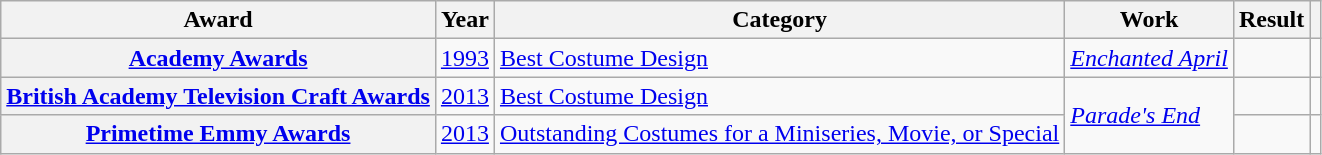<table class="wikitable">
<tr>
<th>Award</th>
<th>Year</th>
<th>Category</th>
<th>Work</th>
<th>Result</th>
<th class="unsortable"></th>
</tr>
<tr>
<th scope="row" style="text-align:center;"><a href='#'>Academy Awards</a></th>
<td style="text-align:center;"><a href='#'>1993</a></td>
<td><a href='#'>Best Costume Design</a></td>
<td><em><a href='#'>Enchanted April</a></em></td>
<td></td>
<td style="text-align:center;"></td>
</tr>
<tr>
<th scope="row" style="text-align:center;"><a href='#'>British Academy Television Craft Awards</a></th>
<td style="text-align:center;"><a href='#'>2013</a></td>
<td><a href='#'>Best Costume Design</a></td>
<td rowspan="2"><em><a href='#'>Parade's End</a></em></td>
<td></td>
<td style="text-align:center;"></td>
</tr>
<tr>
<th scope="row" style="text-align:center;"><a href='#'>Primetime Emmy Awards</a></th>
<td style="text-align:center;"><a href='#'>2013</a></td>
<td><a href='#'>Outstanding Costumes for a Miniseries, Movie, or Special</a></td>
<td></td>
<td style="text-align:center;"></td>
</tr>
</table>
